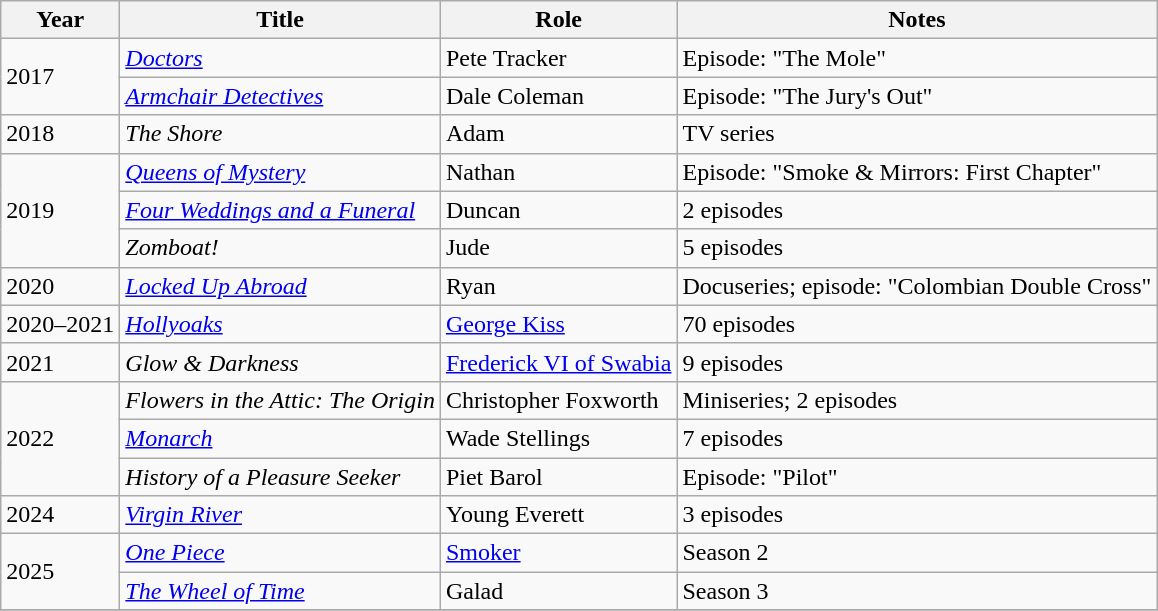<table class="wikitable sortable">
<tr>
<th>Year</th>
<th>Title</th>
<th>Role</th>
<th class="unsortable">Notes</th>
</tr>
<tr>
<td rowspan="2">2017</td>
<td><em><a href='#'>Doctors</a></em></td>
<td>Pete Tracker</td>
<td>Episode: "The Mole"</td>
</tr>
<tr>
<td><em><a href='#'>Armchair Detectives</a></em></td>
<td>Dale Coleman</td>
<td>Episode: "The Jury's Out"</td>
</tr>
<tr>
<td>2018</td>
<td><em>The Shore</em></td>
<td>Adam</td>
<td>TV series</td>
</tr>
<tr>
<td rowspan="3">2019</td>
<td><em><a href='#'>Queens of Mystery</a></em></td>
<td>Nathan</td>
<td>Episode: "Smoke & Mirrors: First Chapter"</td>
</tr>
<tr>
<td><em><a href='#'>Four Weddings and a Funeral</a></em></td>
<td>Duncan</td>
<td>2 episodes</td>
</tr>
<tr>
<td><em>Zomboat!</em></td>
<td>Jude</td>
<td>5 episodes</td>
</tr>
<tr>
<td>2020</td>
<td><em><a href='#'>Locked Up Abroad</a></em></td>
<td>Ryan</td>
<td>Docuseries; episode: "Colombian Double Cross"</td>
</tr>
<tr>
<td>2020–2021</td>
<td><em><a href='#'>Hollyoaks</a></em></td>
<td><a href='#'>George Kiss</a></td>
<td>70 episodes</td>
</tr>
<tr>
<td>2021</td>
<td><em>Glow & Darkness</em></td>
<td><a href='#'>Frederick VI of Swabia</a></td>
<td>9 episodes</td>
</tr>
<tr>
<td rowspan="3">2022</td>
<td><em>Flowers in the Attic: The Origin</em></td>
<td>Christopher Foxworth</td>
<td>Miniseries; 2 episodes</td>
</tr>
<tr>
<td><em><a href='#'>Monarch</a></em></td>
<td>Wade Stellings</td>
<td>7 episodes</td>
</tr>
<tr>
<td><em>History of a Pleasure Seeker</em></td>
<td>Piet Barol</td>
<td>Episode: "Pilot"</td>
</tr>
<tr>
<td>2024</td>
<td><em><a href='#'>Virgin River</a></em></td>
<td>Young Everett</td>
<td>3 episodes</td>
</tr>
<tr>
<td rowspan="2">2025</td>
<td><em><a href='#'>One Piece</a></em></td>
<td><a href='#'>Smoker</a></td>
<td>Season 2</td>
</tr>
<tr>
<td><em><a href='#'>The Wheel of Time</a></em></td>
<td>Galad</td>
<td>Season 3</td>
</tr>
<tr>
</tr>
</table>
